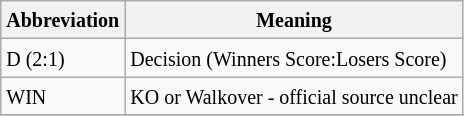<table class="wikitable">
<tr>
<th><small>Abbreviation</small></th>
<th><small>Meaning</small></th>
</tr>
<tr>
<td><small>D (2:1)</small></td>
<td><small>Decision (Winners Score:Losers Score)</small></td>
</tr>
<tr>
<td><small>WIN</small></td>
<td><small>KO or Walkover - official source unclear</small></td>
</tr>
<tr>
</tr>
</table>
